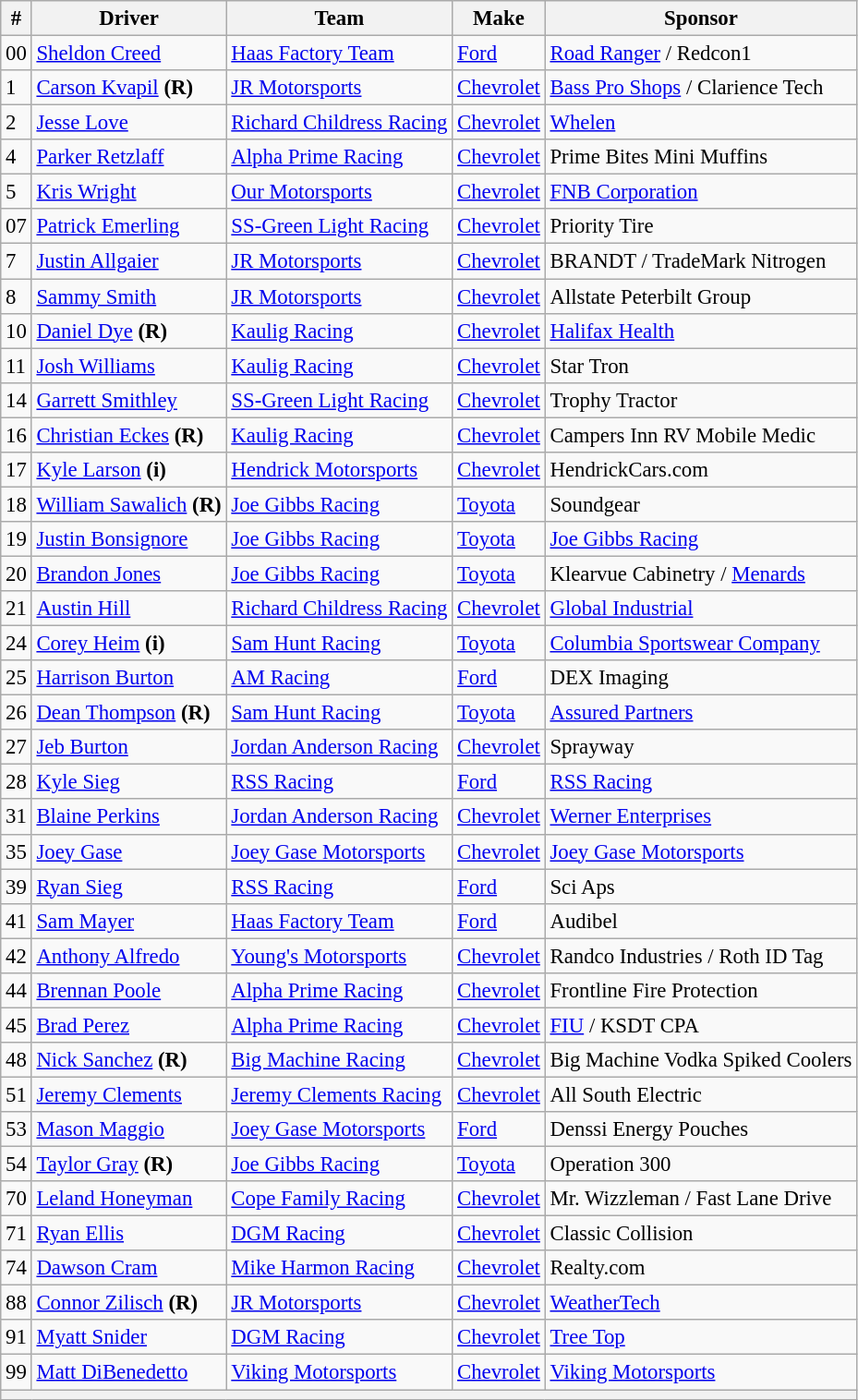<table class="wikitable" style="font-size: 95%;">
<tr>
<th>#</th>
<th>Driver</th>
<th>Team</th>
<th>Make</th>
<th>Sponsor</th>
</tr>
<tr>
<td>00</td>
<td><a href='#'>Sheldon Creed</a></td>
<td><a href='#'>Haas Factory Team</a></td>
<td><a href='#'>Ford</a></td>
<td><a href='#'>Road Ranger</a> / Redcon1</td>
</tr>
<tr>
<td>1</td>
<td><a href='#'>Carson Kvapil</a> <strong>(R)</strong></td>
<td><a href='#'>JR Motorsports</a></td>
<td><a href='#'>Chevrolet</a></td>
<td><a href='#'>Bass Pro Shops</a> / Clarience Tech</td>
</tr>
<tr>
<td>2</td>
<td><a href='#'>Jesse Love</a></td>
<td><a href='#'>Richard Childress Racing</a></td>
<td><a href='#'>Chevrolet</a></td>
<td><a href='#'>Whelen</a></td>
</tr>
<tr>
<td>4</td>
<td><a href='#'>Parker Retzlaff</a></td>
<td><a href='#'>Alpha Prime Racing</a></td>
<td><a href='#'>Chevrolet</a></td>
<td>Prime Bites Mini Muffins</td>
</tr>
<tr>
<td>5</td>
<td><a href='#'>Kris Wright</a></td>
<td><a href='#'>Our Motorsports</a></td>
<td><a href='#'>Chevrolet</a></td>
<td><a href='#'>FNB Corporation</a></td>
</tr>
<tr>
<td>07</td>
<td><a href='#'>Patrick Emerling</a></td>
<td><a href='#'>SS-Green Light Racing</a></td>
<td><a href='#'>Chevrolet</a></td>
<td>Priority Tire</td>
</tr>
<tr>
<td>7</td>
<td><a href='#'>Justin Allgaier</a></td>
<td><a href='#'>JR Motorsports</a></td>
<td><a href='#'>Chevrolet</a></td>
<td>BRANDT / TradeMark Nitrogen</td>
</tr>
<tr>
<td>8</td>
<td><a href='#'>Sammy Smith</a></td>
<td><a href='#'>JR Motorsports</a></td>
<td><a href='#'>Chevrolet</a></td>
<td>Allstate Peterbilt Group</td>
</tr>
<tr>
<td>10</td>
<td><a href='#'>Daniel Dye</a> <strong>(R)</strong></td>
<td><a href='#'>Kaulig Racing</a></td>
<td><a href='#'>Chevrolet</a></td>
<td><a href='#'>Halifax Health</a></td>
</tr>
<tr>
<td>11</td>
<td><a href='#'>Josh Williams</a></td>
<td><a href='#'>Kaulig Racing</a></td>
<td><a href='#'>Chevrolet</a></td>
<td>Star Tron</td>
</tr>
<tr>
<td>14</td>
<td><a href='#'>Garrett Smithley</a></td>
<td><a href='#'>SS-Green Light Racing</a></td>
<td><a href='#'>Chevrolet</a></td>
<td>Trophy Tractor</td>
</tr>
<tr>
<td>16</td>
<td><a href='#'>Christian Eckes</a> <strong>(R)</strong></td>
<td><a href='#'>Kaulig Racing</a></td>
<td><a href='#'>Chevrolet</a></td>
<td>Campers Inn RV Mobile Medic</td>
</tr>
<tr>
<td>17</td>
<td><a href='#'>Kyle Larson</a> <strong>(i)</strong></td>
<td><a href='#'>Hendrick Motorsports</a></td>
<td><a href='#'>Chevrolet</a></td>
<td>HendrickCars.com</td>
</tr>
<tr>
<td>18</td>
<td><a href='#'>William Sawalich</a> <strong>(R)</strong></td>
<td nowrap=""><a href='#'>Joe Gibbs Racing</a></td>
<td><a href='#'>Toyota</a></td>
<td>Soundgear</td>
</tr>
<tr>
<td>19</td>
<td><a href='#'>Justin Bonsignore</a></td>
<td><a href='#'>Joe Gibbs Racing</a></td>
<td><a href='#'>Toyota</a></td>
<td><a href='#'>Joe Gibbs Racing</a></td>
</tr>
<tr>
<td>20</td>
<td><a href='#'>Brandon Jones</a></td>
<td><a href='#'>Joe Gibbs Racing</a></td>
<td><a href='#'>Toyota</a></td>
<td>Klearvue Cabinetry / <a href='#'>Menards</a></td>
</tr>
<tr>
<td>21</td>
<td><a href='#'>Austin Hill</a></td>
<td><a href='#'>Richard Childress Racing</a></td>
<td><a href='#'>Chevrolet</a></td>
<td><a href='#'>Global Industrial</a></td>
</tr>
<tr>
<td>24</td>
<td><a href='#'>Corey Heim</a> <strong>(i)</strong></td>
<td><a href='#'>Sam Hunt Racing</a></td>
<td><a href='#'>Toyota</a></td>
<td><a href='#'>Columbia Sportswear Company</a></td>
</tr>
<tr>
<td>25</td>
<td><a href='#'>Harrison Burton</a></td>
<td><a href='#'>AM Racing</a></td>
<td><a href='#'>Ford</a></td>
<td>DEX Imaging</td>
</tr>
<tr>
<td>26</td>
<td><a href='#'>Dean Thompson</a> <strong>(R)</strong></td>
<td><a href='#'>Sam Hunt Racing</a></td>
<td><a href='#'>Toyota</a></td>
<td><a href='#'>Assured Partners</a></td>
</tr>
<tr>
<td>27</td>
<td><a href='#'>Jeb Burton</a></td>
<td nowrap=""><a href='#'>Jordan Anderson Racing</a></td>
<td><a href='#'>Chevrolet</a></td>
<td>Sprayway</td>
</tr>
<tr>
<td>28</td>
<td><a href='#'>Kyle Sieg</a></td>
<td><a href='#'>RSS Racing</a></td>
<td><a href='#'>Ford</a></td>
<td><a href='#'>RSS Racing</a></td>
</tr>
<tr>
<td>31</td>
<td><a href='#'>Blaine Perkins</a></td>
<td><a href='#'>Jordan Anderson Racing</a></td>
<td><a href='#'>Chevrolet</a></td>
<td><a href='#'>Werner Enterprises</a></td>
</tr>
<tr>
<td>35</td>
<td><a href='#'>Joey Gase</a></td>
<td><a href='#'>Joey Gase Motorsports</a></td>
<td><a href='#'>Chevrolet</a></td>
<td><a href='#'>Joey Gase Motorsports</a></td>
</tr>
<tr>
<td>39</td>
<td><a href='#'>Ryan Sieg</a></td>
<td><a href='#'>RSS Racing</a></td>
<td><a href='#'>Ford</a></td>
<td>Sci Aps</td>
</tr>
<tr>
<td>41</td>
<td><a href='#'>Sam Mayer</a></td>
<td><a href='#'>Haas Factory Team</a></td>
<td><a href='#'>Ford</a></td>
<td>Audibel</td>
</tr>
<tr>
<td>42</td>
<td><a href='#'>Anthony Alfredo</a></td>
<td><a href='#'>Young's Motorsports</a></td>
<td><a href='#'>Chevrolet</a></td>
<td>Randco Industries / Roth ID Tag</td>
</tr>
<tr>
<td>44</td>
<td><a href='#'>Brennan Poole</a></td>
<td><a href='#'>Alpha Prime Racing</a></td>
<td><a href='#'>Chevrolet</a></td>
<td>Frontline Fire Protection</td>
</tr>
<tr>
<td>45</td>
<td><a href='#'>Brad Perez</a></td>
<td><a href='#'>Alpha Prime Racing</a></td>
<td><a href='#'>Chevrolet</a></td>
<td><a href='#'>FIU</a> / KSDT CPA</td>
</tr>
<tr>
<td>48</td>
<td><a href='#'>Nick Sanchez</a> <strong>(R)</strong></td>
<td><a href='#'>Big Machine Racing</a></td>
<td><a href='#'>Chevrolet</a></td>
<td>Big Machine Vodka Spiked Coolers</td>
</tr>
<tr>
<td>51</td>
<td><a href='#'>Jeremy Clements</a></td>
<td><a href='#'>Jeremy Clements Racing</a></td>
<td><a href='#'>Chevrolet</a></td>
<td>All South Electric</td>
</tr>
<tr>
<td>53</td>
<td><a href='#'>Mason Maggio</a></td>
<td><a href='#'>Joey Gase Motorsports</a></td>
<td><a href='#'>Ford</a></td>
<td>Denssi Energy Pouches</td>
</tr>
<tr>
<td>54</td>
<td><a href='#'>Taylor Gray</a> <strong>(R)</strong></td>
<td nowrap=""><a href='#'>Joe Gibbs Racing</a></td>
<td><a href='#'>Toyota</a></td>
<td>Operation 300</td>
</tr>
<tr>
<td>70</td>
<td><a href='#'>Leland Honeyman</a></td>
<td nowrap=""><a href='#'>Cope Family Racing</a></td>
<td><a href='#'>Chevrolet</a></td>
<td>Mr. Wizzleman / Fast Lane Drive</td>
</tr>
<tr>
<td>71</td>
<td nowrap=""><a href='#'>Ryan Ellis</a></td>
<td><a href='#'>DGM Racing</a></td>
<td><a href='#'>Chevrolet</a></td>
<td>Classic Collision</td>
</tr>
<tr>
<td>74</td>
<td><a href='#'>Dawson Cram</a></td>
<td><a href='#'>Mike Harmon Racing</a></td>
<td><a href='#'>Chevrolet</a></td>
<td>Realty.com</td>
</tr>
<tr>
<td>88</td>
<td><a href='#'>Connor Zilisch</a> <strong>(R)</strong></td>
<td><a href='#'>JR Motorsports</a></td>
<td><a href='#'>Chevrolet</a></td>
<td><a href='#'>WeatherTech</a></td>
</tr>
<tr>
<td>91</td>
<td><a href='#'>Myatt Snider</a></td>
<td><a href='#'>DGM Racing</a></td>
<td><a href='#'>Chevrolet</a></td>
<td><a href='#'>Tree Top</a></td>
</tr>
<tr>
<td>99</td>
<td><a href='#'>Matt DiBenedetto</a></td>
<td><a href='#'>Viking Motorsports</a></td>
<td><a href='#'>Chevrolet</a></td>
<td><a href='#'>Viking Motorsports</a></td>
</tr>
<tr>
<th colspan="5"></th>
</tr>
</table>
